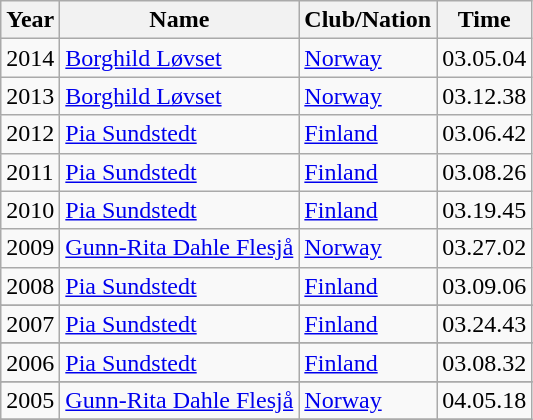<table class="wikitable sortable">
<tr>
<th>Year</th>
<th>Name</th>
<th>Club/Nation</th>
<th>Time</th>
</tr>
<tr>
<td>2014</td>
<td><a href='#'>Borghild Løvset</a></td>
<td> <a href='#'>Norway</a></td>
<td>03.05.04</td>
</tr>
<tr>
<td>2013</td>
<td><a href='#'>Borghild Løvset</a></td>
<td> <a href='#'>Norway</a></td>
<td>03.12.38</td>
</tr>
<tr>
<td>2012</td>
<td><a href='#'>Pia Sundstedt</a></td>
<td> <a href='#'>Finland</a></td>
<td>03.06.42</td>
</tr>
<tr>
<td>2011</td>
<td><a href='#'>Pia Sundstedt</a></td>
<td> <a href='#'>Finland</a></td>
<td>03.08.26</td>
</tr>
<tr>
<td>2010</td>
<td><a href='#'>Pia Sundstedt</a></td>
<td> <a href='#'>Finland</a></td>
<td>03.19.45</td>
</tr>
<tr>
<td>2009</td>
<td><a href='#'>Gunn-Rita Dahle Flesjå</a></td>
<td> <a href='#'>Norway</a></td>
<td>03.27.02</td>
</tr>
<tr>
<td>2008</td>
<td><a href='#'>Pia Sundstedt</a></td>
<td> <a href='#'>Finland</a></td>
<td>03.09.06</td>
</tr>
<tr>
</tr>
<tr>
<td>2007</td>
<td><a href='#'>Pia Sundstedt</a></td>
<td> <a href='#'>Finland</a></td>
<td>03.24.43</td>
</tr>
<tr>
</tr>
<tr>
<td>2006</td>
<td><a href='#'>Pia Sundstedt</a></td>
<td> <a href='#'>Finland</a></td>
<td>03.08.32</td>
</tr>
<tr>
</tr>
<tr>
<td>2005</td>
<td><a href='#'>Gunn-Rita Dahle Flesjå</a></td>
<td> <a href='#'>Norway</a></td>
<td>04.05.18</td>
</tr>
<tr>
</tr>
</table>
